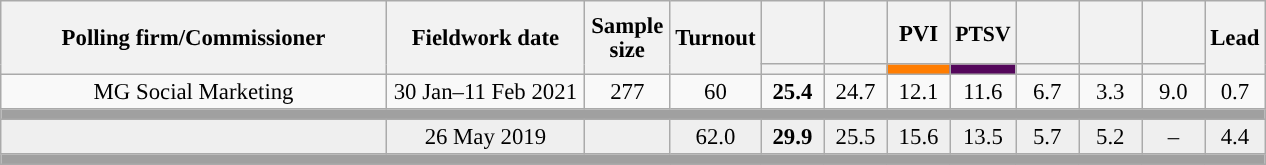<table class="wikitable collapsible collapsed" style="text-align:center; font-size:95%; line-height:16px;">
<tr style="height:42px;">
<th style="width:250px;" rowspan="2">Polling firm/Commissioner</th>
<th style="width:125px;" rowspan="2">Fieldwork date</th>
<th style="width:50px;" rowspan="2">Sample size</th>
<th style="width:45px;" rowspan="2">Turnout</th>
<th style="width:35px;"></th>
<th style="width:35px;"></th>
<th style="width:35px;">PVI</th>
<th style="width:35px; font-size:95%;">PTSV</th>
<th style="width:35px;"></th>
<th style="width:35px;"></th>
<th style="width:35px;"></th>
<th style="width:30px;" rowspan="2">Lead</th>
</tr>
<tr>
<th style="color:inherit;background:"></th>
<th style="color:inherit;background:"></th>
<th style="color:inherit;background:#FF7D01;"></th>
<th style="color:inherit;background:#54075B;"></th>
<th style="color:inherit;background:"></th>
<th style="color:inherit;background:"></th>
<th style="color:inherit;background:"></th>
</tr>
<tr>
<td>MG Social Marketing</td>
<td>30 Jan–11 Feb 2021</td>
<td>277</td>
<td>60</td>
<td><strong>25.4</strong><br></td>
<td>24.7<br></td>
<td>12.1<br></td>
<td>11.6<br></td>
<td>6.7<br></td>
<td>3.3<br></td>
<td>9.0<br></td>
<td style="background:">0.7</td>
</tr>
<tr>
<td colspan="12" style="background:#A0A0A0"></td>
</tr>
<tr style="background:#EFEFEF;">
<td><strong></strong></td>
<td>26 May 2019</td>
<td></td>
<td>62.0</td>
<td><strong>29.9</strong><br></td>
<td>25.5<br></td>
<td>15.6<br></td>
<td>13.5<br></td>
<td>5.7<br></td>
<td>5.2<br></td>
<td>–</td>
<td style="background:">4.4</td>
</tr>
<tr>
<td colspan="12" style="background:#A0A0A0"></td>
</tr>
</table>
